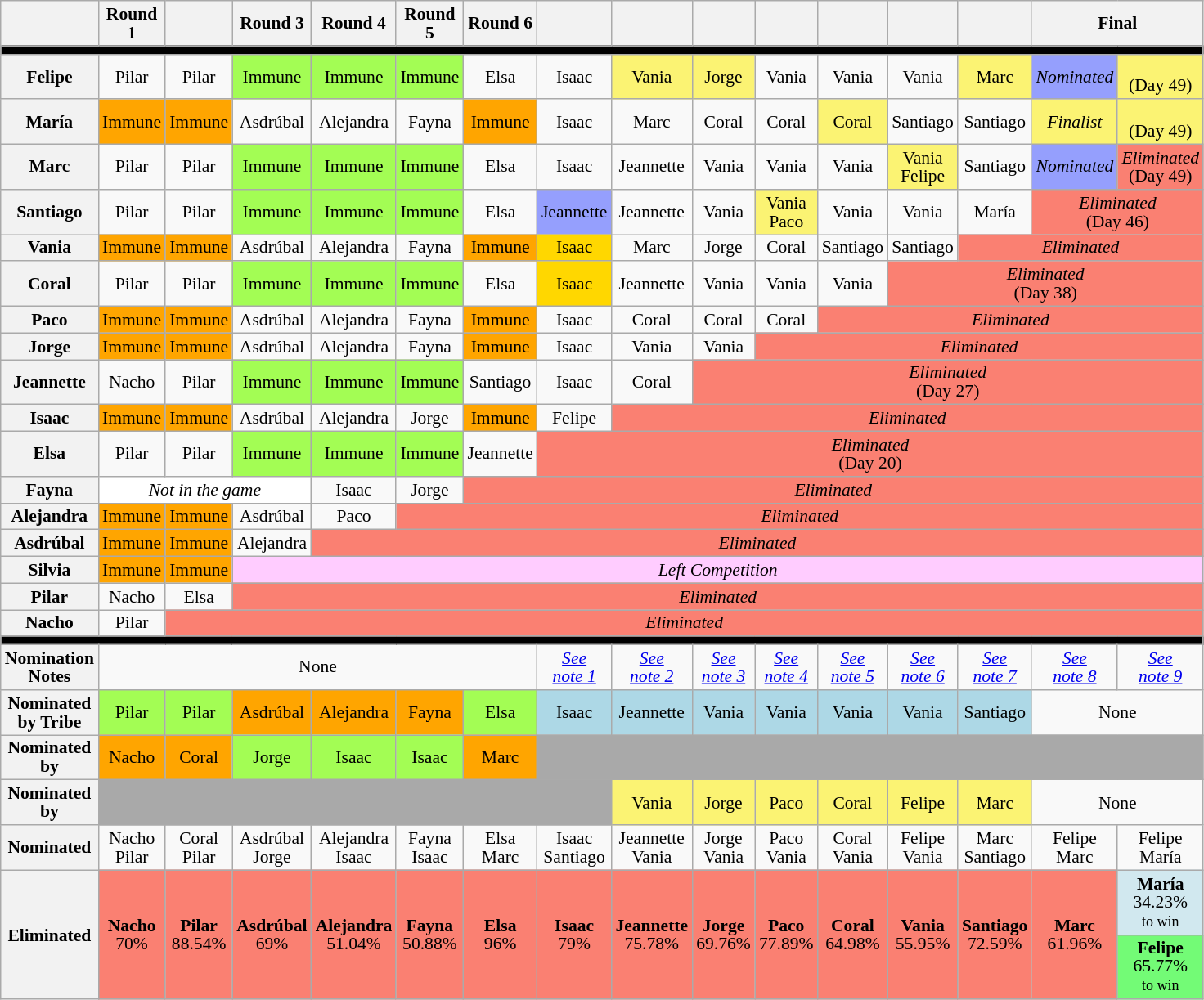<table class="wikitable" style="text-align:center; width: 50%; font-size:90%; line-height:15px;">
<tr>
<th ! style="width: 10%;"></th>
<th style="width: 10%;">Round 1</th>
<th style="width: 10%;"></th>
<th style="width: 10%;">Round 3</th>
<th style="width: 10%;">Round 4</th>
<th style="width: 10%;">Round 5</th>
<th style="width: 10%;">Round 6</th>
<th style="width: 10%;"></th>
<th style="width: 10%;"></th>
<th style="width: 10%;"></th>
<th style="width: 10%;"></th>
<th style="width: 10%;"></th>
<th style="width: 10%;"></th>
<th style="width: 10%;"></th>
<th style="width: 20%;" colspan="2">Final</th>
</tr>
<tr>
<th style="background:#000000;" colspan="16"></th>
</tr>
<tr>
<th>Felipe</th>
<td>Pilar</td>
<td>Pilar</td>
<td bgcolor="#A3FD54">Immune</td>
<td bgcolor="#A3FD54">Immune</td>
<td bgcolor="#A3FD54">Immune</td>
<td>Elsa</td>
<td>Isaac</td>
<td bgcolor="#FBF373">Vania</td>
<td bgcolor="#FBF373">Jorge</td>
<td>Vania</td>
<td>Vania</td>
<td>Vania</td>
<td bgcolor="#FBF373">Marc</td>
<td style="background:#959FFD; text-align:center"><em>Nominated</em></td>
<td style="background:#FBF373;"><strong></strong><br>(Day 49)</td>
</tr>
<tr>
<th>María</th>
<td bgcolor="orange">Immune</td>
<td bgcolor="orange">Immune</td>
<td>Asdrúbal</td>
<td>Alejandra</td>
<td>Fayna</td>
<td bgcolor="orange">Immune</td>
<td>Isaac</td>
<td>Marc</td>
<td>Coral</td>
<td>Coral</td>
<td bgcolor="#FBF373">Coral</td>
<td>Santiago</td>
<td>Santiago</td>
<td bgcolor="#FBF373"><em>Finalist</em></td>
<td style="background:#FBF373;"><strong></strong><br>(Day 49)</td>
</tr>
<tr>
<th>Marc</th>
<td>Pilar</td>
<td>Pilar</td>
<td bgcolor="#A3FD54">Immune</td>
<td bgcolor="#A3FD54">Immune</td>
<td bgcolor="#A3FD54">Immune</td>
<td>Elsa</td>
<td>Isaac</td>
<td>Jeannette</td>
<td>Vania</td>
<td>Vania</td>
<td>Vania</td>
<td bgcolor="#FBF373">Vania<br>Felipe</td>
<td>Santiago</td>
<td style="background:#959FFD; text-align:center"><em>Nominated</em></td>
<td style="background:#fa8072; text-align:center"><em>Eliminated</em> <br>(Day 49)</td>
</tr>
<tr>
<th>Santiago</th>
<td>Pilar</td>
<td>Pilar</td>
<td bgcolor="#A3FD54">Immune</td>
<td bgcolor="#A3FD54">Immune</td>
<td bgcolor="#A3FD54">Immune</td>
<td>Elsa</td>
<td style="background:#959FFD; text-align:center">Jeannette</td>
<td>Jeannette</td>
<td>Vania</td>
<td bgcolor="#FBF373">Vania<br>Paco</td>
<td>Vania</td>
<td>Vania</td>
<td>María</td>
<td style="background:#fa8072; text-align:center" colspan="2"><em>Eliminated</em> <br>(Day 46)</td>
</tr>
<tr>
<th>Vania</th>
<td bgcolor="orange">Immune</td>
<td bgcolor="orange">Immune</td>
<td>Asdrúbal</td>
<td>Alejandra</td>
<td>Fayna</td>
<td bgcolor="orange">Immune</td>
<td bgcolor="gold">Isaac</td>
<td>Marc</td>
<td>Jorge</td>
<td>Coral</td>
<td>Santiago</td>
<td>Santiago</td>
<td style="background:#fa8072; text-align:center" colspan="3"><em>Eliminated</em> <br></td>
</tr>
<tr>
<th>Coral</th>
<td>Pilar</td>
<td>Pilar</td>
<td bgcolor="#A3FD54">Immune</td>
<td bgcolor="#A3FD54">Immune</td>
<td bgcolor="#A3FD54">Immune</td>
<td>Elsa</td>
<td bgcolor="gold">Isaac</td>
<td>Jeannette</td>
<td>Vania</td>
<td>Vania</td>
<td>Vania</td>
<td style="background:#fa8072; text-align:center" colspan="4"><em>Eliminated</em> <br>(Day 38)</td>
</tr>
<tr>
<th>Paco</th>
<td bgcolor="orange">Immune</td>
<td bgcolor="orange">Immune</td>
<td>Asdrúbal</td>
<td>Alejandra</td>
<td>Fayna</td>
<td bgcolor="orange">Immune</td>
<td>Isaac</td>
<td>Coral</td>
<td>Coral</td>
<td>Coral</td>
<td style="background:#fa8072; text-align:center" colspan="5"><em>Eliminated</em> <br></td>
</tr>
<tr>
<th>Jorge</th>
<td bgcolor="orange">Immune</td>
<td bgcolor="orange">Immune</td>
<td>Asdrúbal</td>
<td>Alejandra</td>
<td>Fayna</td>
<td bgcolor="orange">Immune</td>
<td>Isaac</td>
<td>Vania</td>
<td>Vania</td>
<td style="background:#fa8072; text-align:center" colspan="6"><em>Eliminated</em> <br></td>
</tr>
<tr>
<th>Jeannette</th>
<td>Nacho</td>
<td>Pilar</td>
<td bgcolor="#A3FD54">Immune</td>
<td bgcolor="#A3FD54">Immune</td>
<td bgcolor="#A3FD54">Immune</td>
<td>Santiago</td>
<td>Isaac</td>
<td>Coral</td>
<td style="background:#fa8072; text-align:center" colspan="7"><em>Eliminated</em> <br>(Day 27)</td>
</tr>
<tr>
<th>Isaac</th>
<td bgcolor="orange">Immune</td>
<td bgcolor="orange">Immune</td>
<td>Asdrúbal</td>
<td>Alejandra</td>
<td>Jorge</td>
<td bgcolor="orange">Immune</td>
<td>Felipe</td>
<td style="background:#fa8072; text-align:center" colspan="8"><em>Eliminated</em> <br></td>
</tr>
<tr>
<th>Elsa</th>
<td>Pilar</td>
<td>Pilar</td>
<td bgcolor="#A3FD54">Immune</td>
<td bgcolor="#A3FD54">Immune</td>
<td bgcolor="#A3FD54">Immune</td>
<td>Jeannette</td>
<td style="background:#fa8072; text-align:center" colspan="9"><em>Eliminated</em> <br>(Day 20)</td>
</tr>
<tr>
<th>Fayna</th>
<td style="background:#fff;" colspan=3><em>Not in the game</em></td>
<td>Isaac</td>
<td>Jorge</td>
<td style="background:#fa8072; text-align:center" colspan="10"><em>Eliminated</em> <br></td>
</tr>
<tr>
<th>Alejandra</th>
<td bgcolor="orange">Immune</td>
<td bgcolor="orange">Immune</td>
<td>Asdrúbal</td>
<td>Paco</td>
<td style="background:#fa8072; text-align:center" colspan="11"><em>Eliminated</em> <br></td>
</tr>
<tr>
<th>Asdrúbal</th>
<td bgcolor="orange">Immune</td>
<td bgcolor="orange">Immune</td>
<td>Alejandra</td>
<td style="background:#fa8072; text-align:center" colspan="12"><em>Eliminated</em> <br></td>
</tr>
<tr>
<th>Silvia</th>
<td bgcolor="orange">Immune</td>
<td bgcolor="orange">Immune</td>
<td style="background:#FFCCFF; text-align:center" colspan="13"><em>Left Competition</em> <br></td>
</tr>
<tr>
<th>Pilar</th>
<td>Nacho</td>
<td>Elsa</td>
<td style="background:#fa8072; text-align:center" colspan="13"><em>Eliminated</em> <br></td>
</tr>
<tr>
<th>Nacho</th>
<td>Pilar</td>
<td style="background:#fa8072; text-align:center" colspan="14"><em>Eliminated</em> <br></td>
</tr>
<tr>
<th style="background:#000000;" colspan="16"></th>
</tr>
<tr>
<th>Nomination Notes</th>
<td colspan=6>None</td>
<td><em><a href='#'>See<br>note 1</a></em></td>
<td><em><a href='#'>See<br>note 2</a></em></td>
<td><em><a href='#'>See<br>note 3</a></em></td>
<td><em><a href='#'>See<br>note 4</a></em></td>
<td><em><a href='#'>See<br>note 5</a></em></td>
<td><em><a href='#'>See<br>note 6</a></em></td>
<td><em><a href='#'>See<br>note 7</a></em></td>
<td><em><a href='#'>See<br>note 8</a></em></td>
<td><em><a href='#'>See<br>note 9</a></em></td>
</tr>
<tr>
<th>Nominated<br>by Tribe</th>
<td bgcolor="#A3FD54">Pilar</td>
<td bgcolor="#A3FD54">Pilar</td>
<td bgcolor="orange">Asdrúbal</td>
<td bgcolor="orange">Alejandra</td>
<td bgcolor="orange">Fayna</td>
<td bgcolor="#A3FD54">Elsa</td>
<td bgcolor="lightblue">Isaac</td>
<td bgcolor="lightblue">Jeannette</td>
<td bgcolor="lightblue">Vania</td>
<td bgcolor="lightblue">Vania</td>
<td bgcolor="lightblue">Vania</td>
<td bgcolor="lightblue">Vania</td>
<td bgcolor="lightblue">Santiago</td>
<td colspan=2>None</td>
</tr>
<tr>
<th>Nominated by<br></th>
<td bgcolor="orange">Nacho</td>
<td bgcolor="orange">Coral</td>
<td bgcolor="#A3FD54">Jorge</td>
<td bgcolor="#A3FD54">Isaac</td>
<td bgcolor="#A3FD54">Isaac</td>
<td bgcolor="orange">Marc</td>
<td bgcolor="darkgray" colspan=9></td>
</tr>
<tr>
<th>Nominated by<br></th>
<td bgcolor="darkgray" colspan=7></td>
<td bgcolor="#FBF373">Vania</td>
<td bgcolor="#FBF373">Jorge</td>
<td bgcolor="#FBF373">Paco</td>
<td bgcolor="#FBF373">Coral</td>
<td bgcolor="#FBF373">Felipe</td>
<td bgcolor="#FBF373">Marc</td>
<td colspan=2>None</td>
</tr>
<tr>
<th>Nominated</th>
<td>Nacho<br>Pilar</td>
<td>Coral<br>Pilar</td>
<td>Asdrúbal<br>Jorge</td>
<td>Alejandra<br>Isaac</td>
<td>Fayna<br>Isaac</td>
<td>Elsa<br>Marc</td>
<td>Isaac<br>Santiago</td>
<td>Jeannette<br>Vania</td>
<td>Jorge<br>Vania</td>
<td>Paco<br>Vania</td>
<td>Coral<br>Vania</td>
<td>Felipe<br>Vania</td>
<td>Marc<br>Santiago</td>
<td>Felipe<br>Marc</td>
<td>Felipe<br>María</td>
</tr>
<tr>
<th rowspan=2>Eliminated</th>
<td rowspan=2 style="background:#FA8072;"><strong>Nacho</strong><br>70%<br><small></small></td>
<td rowspan=2 style="background:#FA8072;"><strong>Pilar</strong><br>88.54%<br><small></small></td>
<td rowspan=2 style="background:#FA8072;"><strong>Asdrúbal</strong><br>69%<br><small></small></td>
<td rowspan=2 style="background:#FA8072;"><strong>Alejandra</strong><br>51.04%<br><small></small></td>
<td rowspan=2 style="background:#FA8072;"><strong>Fayna</strong><br>50.88%<br><small></small></td>
<td rowspan=2 style="background:#FA8072;"><strong>Elsa</strong><br>96%<br><small></small></td>
<td rowspan=2 style="background:#FA8072;"><strong>Isaac</strong><br>79%<br><small></small></td>
<td rowspan=2 style="background:#FA8072;"><strong>Jeannette</strong><br>75.78%<br><small></small></td>
<td rowspan=2 style="background:#FA8072;"><strong>Jorge</strong><br>69.76%<br><small></small></td>
<td rowspan=2 style="background:#FA8072;"><strong>Paco</strong><br>77.89%<br><small></small></td>
<td rowspan=2 style="background:#FA8072;"><strong>Coral</strong><br>64.98%<br><small></small></td>
<td rowspan=2 style="background:#FA8072;"><strong>Vania</strong><br>55.95%<br><small></small></td>
<td rowspan=2 style="background:#FA8072;"><strong>Santiago</strong><br>72.59%<br><small></small></td>
<td rowspan=2 style="background:#FA8072;"><strong>Marc</strong><br>61.96%<br><small></small></td>
<td style="background:#D1E8EF;"><strong>María</strong><br>34.23%<br><small>to win</small></td>
</tr>
<tr>
<td style="background:#73FB76;"><strong>Felipe</strong><br>65.77%<br><small>to win</small></td>
</tr>
</table>
